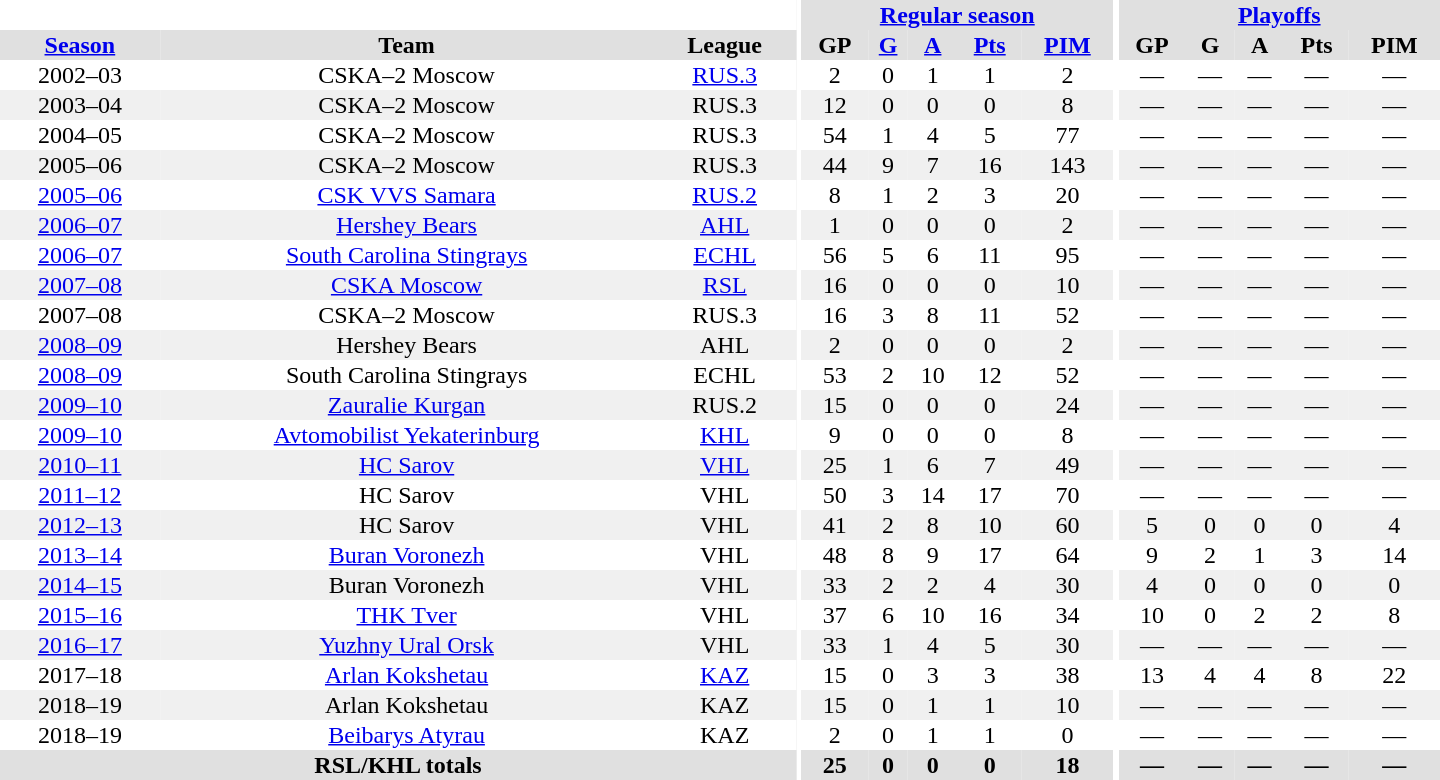<table border="0" cellpadding="1" cellspacing="0" style="text-align:center; width:60em">
<tr bgcolor="#e0e0e0">
<th colspan="3" bgcolor="#ffffff"></th>
<th rowspan="99" bgcolor="#ffffff"></th>
<th colspan="5"><a href='#'>Regular season</a></th>
<th rowspan="99" bgcolor="#ffffff"></th>
<th colspan="5"><a href='#'>Playoffs</a></th>
</tr>
<tr bgcolor="#e0e0e0">
<th><a href='#'>Season</a></th>
<th>Team</th>
<th>League</th>
<th>GP</th>
<th><a href='#'>G</a></th>
<th><a href='#'>A</a></th>
<th><a href='#'>Pts</a></th>
<th><a href='#'>PIM</a></th>
<th>GP</th>
<th>G</th>
<th>A</th>
<th>Pts</th>
<th>PIM</th>
</tr>
<tr>
<td>2002–03</td>
<td>CSKA–2 Moscow</td>
<td><a href='#'>RUS.3</a></td>
<td>2</td>
<td>0</td>
<td>1</td>
<td>1</td>
<td>2</td>
<td>—</td>
<td>—</td>
<td>—</td>
<td>—</td>
<td>—</td>
</tr>
<tr bgcolor="#f0f0f0">
<td>2003–04</td>
<td>CSKA–2 Moscow</td>
<td>RUS.3</td>
<td>12</td>
<td>0</td>
<td>0</td>
<td>0</td>
<td>8</td>
<td>—</td>
<td>—</td>
<td>—</td>
<td>—</td>
<td>—</td>
</tr>
<tr>
<td>2004–05</td>
<td>CSKA–2 Moscow</td>
<td>RUS.3</td>
<td>54</td>
<td>1</td>
<td>4</td>
<td>5</td>
<td>77</td>
<td>—</td>
<td>—</td>
<td>—</td>
<td>—</td>
<td>—</td>
</tr>
<tr bgcolor="#f0f0f0">
<td>2005–06</td>
<td>CSKA–2 Moscow</td>
<td>RUS.3</td>
<td>44</td>
<td>9</td>
<td>7</td>
<td>16</td>
<td>143</td>
<td>—</td>
<td>—</td>
<td>—</td>
<td>—</td>
<td>—</td>
</tr>
<tr>
<td><a href='#'>2005–06</a></td>
<td><a href='#'>CSK VVS Samara</a></td>
<td><a href='#'>RUS.2</a></td>
<td>8</td>
<td>1</td>
<td>2</td>
<td>3</td>
<td>20</td>
<td>—</td>
<td>—</td>
<td>—</td>
<td>—</td>
<td>—</td>
</tr>
<tr bgcolor="#f0f0f0">
<td><a href='#'>2006–07</a></td>
<td><a href='#'>Hershey Bears</a></td>
<td><a href='#'>AHL</a></td>
<td>1</td>
<td>0</td>
<td>0</td>
<td>0</td>
<td>2</td>
<td>—</td>
<td>—</td>
<td>—</td>
<td>—</td>
<td>—</td>
</tr>
<tr>
<td><a href='#'>2006–07</a></td>
<td><a href='#'>South Carolina Stingrays</a></td>
<td><a href='#'>ECHL</a></td>
<td>56</td>
<td>5</td>
<td>6</td>
<td>11</td>
<td>95</td>
<td>—</td>
<td>—</td>
<td>—</td>
<td>—</td>
<td>—</td>
</tr>
<tr bgcolor="#f0f0f0">
<td><a href='#'>2007–08</a></td>
<td><a href='#'>CSKA Moscow</a></td>
<td><a href='#'>RSL</a></td>
<td>16</td>
<td>0</td>
<td>0</td>
<td>0</td>
<td>10</td>
<td>—</td>
<td>—</td>
<td>—</td>
<td>—</td>
<td>—</td>
</tr>
<tr>
<td>2007–08</td>
<td>CSKA–2 Moscow</td>
<td>RUS.3</td>
<td>16</td>
<td>3</td>
<td>8</td>
<td>11</td>
<td>52</td>
<td>—</td>
<td>—</td>
<td>—</td>
<td>—</td>
<td>—</td>
</tr>
<tr bgcolor="#f0f0f0">
<td><a href='#'>2008–09</a></td>
<td>Hershey Bears</td>
<td>AHL</td>
<td>2</td>
<td>0</td>
<td>0</td>
<td>0</td>
<td>2</td>
<td>—</td>
<td>—</td>
<td>—</td>
<td>—</td>
<td>—</td>
</tr>
<tr>
<td><a href='#'>2008–09</a></td>
<td>South Carolina Stingrays</td>
<td>ECHL</td>
<td>53</td>
<td>2</td>
<td>10</td>
<td>12</td>
<td>52</td>
<td>—</td>
<td>—</td>
<td>—</td>
<td>—</td>
<td>—</td>
</tr>
<tr bgcolor="#f0f0f0">
<td><a href='#'>2009–10</a></td>
<td><a href='#'>Zauralie Kurgan</a></td>
<td>RUS.2</td>
<td>15</td>
<td>0</td>
<td>0</td>
<td>0</td>
<td>24</td>
<td>—</td>
<td>—</td>
<td>—</td>
<td>—</td>
<td>—</td>
</tr>
<tr>
<td><a href='#'>2009–10</a></td>
<td><a href='#'>Avtomobilist Yekaterinburg</a></td>
<td><a href='#'>KHL</a></td>
<td>9</td>
<td>0</td>
<td>0</td>
<td>0</td>
<td>8</td>
<td>—</td>
<td>—</td>
<td>—</td>
<td>—</td>
<td>—</td>
</tr>
<tr bgcolor="#f0f0f0">
<td><a href='#'>2010–11</a></td>
<td><a href='#'>HC Sarov</a></td>
<td><a href='#'>VHL</a></td>
<td>25</td>
<td>1</td>
<td>6</td>
<td>7</td>
<td>49</td>
<td>—</td>
<td>—</td>
<td>—</td>
<td>—</td>
<td>—</td>
</tr>
<tr>
<td><a href='#'>2011–12</a></td>
<td>HC Sarov</td>
<td>VHL</td>
<td>50</td>
<td>3</td>
<td>14</td>
<td>17</td>
<td>70</td>
<td>—</td>
<td>—</td>
<td>—</td>
<td>—</td>
<td>—</td>
</tr>
<tr bgcolor="#f0f0f0">
<td><a href='#'>2012–13</a></td>
<td>HC Sarov</td>
<td>VHL</td>
<td>41</td>
<td>2</td>
<td>8</td>
<td>10</td>
<td>60</td>
<td>5</td>
<td>0</td>
<td>0</td>
<td>0</td>
<td>4</td>
</tr>
<tr>
<td><a href='#'>2013–14</a></td>
<td><a href='#'>Buran Voronezh</a></td>
<td>VHL</td>
<td>48</td>
<td>8</td>
<td>9</td>
<td>17</td>
<td>64</td>
<td>9</td>
<td>2</td>
<td>1</td>
<td>3</td>
<td>14</td>
</tr>
<tr bgcolor="#f0f0f0">
<td><a href='#'>2014–15</a></td>
<td>Buran Voronezh</td>
<td>VHL</td>
<td>33</td>
<td>2</td>
<td>2</td>
<td>4</td>
<td>30</td>
<td>4</td>
<td>0</td>
<td>0</td>
<td>0</td>
<td>0</td>
</tr>
<tr>
<td><a href='#'>2015–16</a></td>
<td><a href='#'>THK Tver</a></td>
<td>VHL</td>
<td>37</td>
<td>6</td>
<td>10</td>
<td>16</td>
<td>34</td>
<td>10</td>
<td>0</td>
<td>2</td>
<td>2</td>
<td>8</td>
</tr>
<tr bgcolor="#f0f0f0">
<td><a href='#'>2016–17</a></td>
<td><a href='#'>Yuzhny Ural Orsk</a></td>
<td>VHL</td>
<td>33</td>
<td>1</td>
<td>4</td>
<td>5</td>
<td>30</td>
<td>—</td>
<td>—</td>
<td>—</td>
<td>—</td>
<td>—</td>
</tr>
<tr>
<td>2017–18</td>
<td><a href='#'>Arlan Kokshetau</a></td>
<td><a href='#'>KAZ</a></td>
<td>15</td>
<td>0</td>
<td>3</td>
<td>3</td>
<td>38</td>
<td>13</td>
<td>4</td>
<td>4</td>
<td>8</td>
<td>22</td>
</tr>
<tr bgcolor="#f0f0f0">
<td>2018–19</td>
<td>Arlan Kokshetau</td>
<td>KAZ</td>
<td>15</td>
<td>0</td>
<td>1</td>
<td>1</td>
<td>10</td>
<td>—</td>
<td>—</td>
<td>—</td>
<td>—</td>
<td>—</td>
</tr>
<tr>
<td>2018–19</td>
<td><a href='#'>Beibarys Atyrau</a></td>
<td>KAZ</td>
<td>2</td>
<td>0</td>
<td>1</td>
<td>1</td>
<td>0</td>
<td>—</td>
<td>—</td>
<td>—</td>
<td>—</td>
<td>—</td>
</tr>
<tr bgcolor="#e0e0e0">
<th colspan="3">RSL/KHL totals</th>
<th>25</th>
<th>0</th>
<th>0</th>
<th>0</th>
<th>18</th>
<th>—</th>
<th>—</th>
<th>—</th>
<th>—</th>
<th>—</th>
</tr>
</table>
